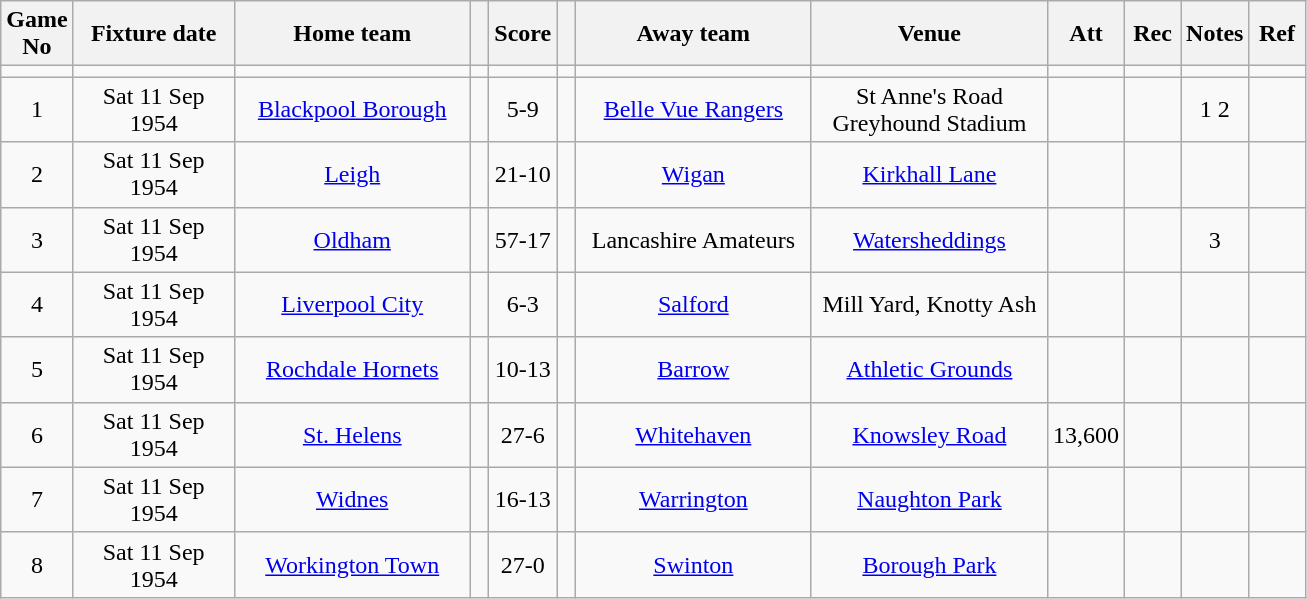<table class="wikitable" style="text-align:center;">
<tr>
<th width=20 abbr="No">Game No</th>
<th width=100 abbr="Date">Fixture date</th>
<th width=150 abbr="Home team">Home team</th>
<th width=5 abbr="space"></th>
<th width=20 abbr="Score">Score</th>
<th width=5 abbr="space"></th>
<th width=150 abbr="Away team">Away team</th>
<th width=150 abbr="Venue">Venue</th>
<th width=30 abbr="Att">Att</th>
<th width=30 abbr="Rec">Rec</th>
<th width=20 abbr="Notes">Notes</th>
<th width=30 abbr="Ref">Ref</th>
</tr>
<tr>
<td></td>
<td></td>
<td></td>
<td></td>
<td></td>
<td></td>
<td></td>
<td></td>
<td></td>
<td></td>
<td></td>
<td></td>
</tr>
<tr>
<td>1</td>
<td>Sat 11 Sep 1954</td>
<td><a href='#'>Blackpool Borough</a></td>
<td></td>
<td>5-9</td>
<td></td>
<td><a href='#'>Belle Vue Rangers</a></td>
<td>St Anne's Road Greyhound Stadium</td>
<td></td>
<td></td>
<td>1 2</td>
<td></td>
</tr>
<tr>
<td>2</td>
<td>Sat 11 Sep 1954</td>
<td><a href='#'>Leigh</a></td>
<td></td>
<td>21-10</td>
<td></td>
<td><a href='#'>Wigan</a></td>
<td><a href='#'>Kirkhall Lane</a></td>
<td></td>
<td></td>
<td></td>
<td></td>
</tr>
<tr>
<td>3</td>
<td>Sat 11 Sep 1954</td>
<td><a href='#'>Oldham</a></td>
<td></td>
<td>57-17</td>
<td></td>
<td>Lancashire Amateurs</td>
<td><a href='#'>Watersheddings</a></td>
<td></td>
<td></td>
<td>3</td>
<td></td>
</tr>
<tr>
<td>4</td>
<td>Sat 11 Sep 1954</td>
<td><a href='#'>Liverpool City</a></td>
<td></td>
<td>6-3</td>
<td></td>
<td><a href='#'>Salford</a></td>
<td>Mill Yard, Knotty Ash</td>
<td></td>
<td></td>
<td></td>
<td></td>
</tr>
<tr>
<td>5</td>
<td>Sat 11 Sep 1954</td>
<td><a href='#'>Rochdale Hornets</a></td>
<td></td>
<td>10-13</td>
<td></td>
<td><a href='#'>Barrow</a></td>
<td><a href='#'>Athletic Grounds</a></td>
<td></td>
<td></td>
<td></td>
<td></td>
</tr>
<tr>
<td>6</td>
<td>Sat 11 Sep 1954</td>
<td><a href='#'>St. Helens</a></td>
<td></td>
<td>27-6</td>
<td></td>
<td><a href='#'>Whitehaven</a></td>
<td><a href='#'>Knowsley Road</a></td>
<td>13,600</td>
<td></td>
<td></td>
<td></td>
</tr>
<tr>
<td>7</td>
<td>Sat 11 Sep 1954</td>
<td><a href='#'>Widnes</a></td>
<td></td>
<td>16-13</td>
<td></td>
<td><a href='#'>Warrington</a></td>
<td><a href='#'>Naughton Park</a></td>
<td></td>
<td></td>
<td></td>
<td></td>
</tr>
<tr>
<td>8</td>
<td>Sat 11 Sep 1954</td>
<td><a href='#'>Workington Town</a></td>
<td></td>
<td>27-0</td>
<td></td>
<td><a href='#'>Swinton</a></td>
<td><a href='#'>Borough Park</a></td>
<td></td>
<td></td>
<td></td>
<td></td>
</tr>
</table>
